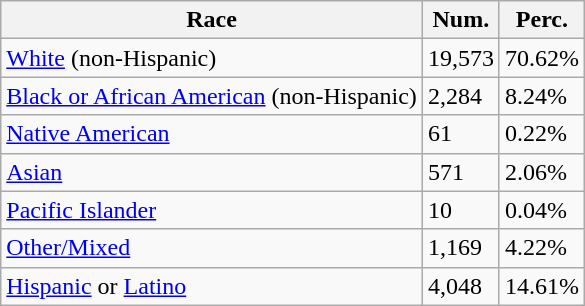<table class="wikitable">
<tr>
<th>Race</th>
<th>Num.</th>
<th>Perc.</th>
</tr>
<tr>
<td><a href='#'>White</a> (non-Hispanic)</td>
<td>19,573</td>
<td>70.62%</td>
</tr>
<tr>
<td><a href='#'>Black or African American</a> (non-Hispanic)</td>
<td>2,284</td>
<td>8.24%</td>
</tr>
<tr>
<td><a href='#'>Native American</a></td>
<td>61</td>
<td>0.22%</td>
</tr>
<tr>
<td><a href='#'>Asian</a></td>
<td>571</td>
<td>2.06%</td>
</tr>
<tr>
<td><a href='#'>Pacific Islander</a></td>
<td>10</td>
<td>0.04%</td>
</tr>
<tr>
<td><a href='#'>Other/Mixed</a></td>
<td>1,169</td>
<td>4.22%</td>
</tr>
<tr>
<td><a href='#'>Hispanic</a> or <a href='#'>Latino</a></td>
<td>4,048</td>
<td>14.61%</td>
</tr>
</table>
